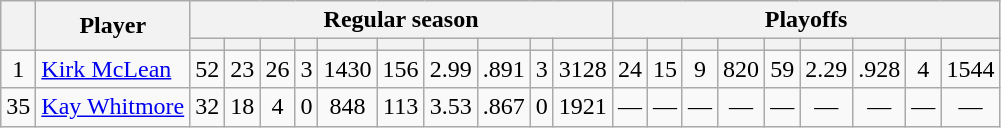<table class="wikitable plainrowheaders" style="text-align:center;">
<tr>
<th scope="col" rowspan="2"></th>
<th scope="col" rowspan="2">Player</th>
<th scope=colgroup colspan=10>Regular season</th>
<th scope=colgroup colspan=9>Playoffs</th>
</tr>
<tr>
<th scope="col"></th>
<th scope="col"></th>
<th scope="col"></th>
<th scope="col"></th>
<th scope="col"></th>
<th scope="col"></th>
<th scope="col"></th>
<th scope="col"></th>
<th scope="col"></th>
<th scope="col"></th>
<th scope="col"></th>
<th scope="col"></th>
<th scope="col"></th>
<th scope="col"></th>
<th scope="col"></th>
<th scope="col"></th>
<th scope="col"></th>
<th scope="col"></th>
<th scope="col"></th>
</tr>
<tr>
<td scope="row">1</td>
<td align="left"><a href='#'>Kirk McLean</a></td>
<td>52</td>
<td>23</td>
<td>26</td>
<td>3</td>
<td>1430</td>
<td>156</td>
<td>2.99</td>
<td>.891</td>
<td>3</td>
<td>3128</td>
<td>24</td>
<td>15</td>
<td>9</td>
<td>820</td>
<td>59</td>
<td>2.29</td>
<td>.928</td>
<td>4</td>
<td>1544</td>
</tr>
<tr>
<td scope="row">35</td>
<td align="left"><a href='#'>Kay Whitmore</a></td>
<td>32</td>
<td>18</td>
<td>4</td>
<td>0</td>
<td>848</td>
<td>113</td>
<td>3.53</td>
<td>.867</td>
<td>0</td>
<td>1921</td>
<td>—</td>
<td>—</td>
<td>—</td>
<td>—</td>
<td>—</td>
<td>—</td>
<td>—</td>
<td>—</td>
<td>—</td>
</tr>
</table>
